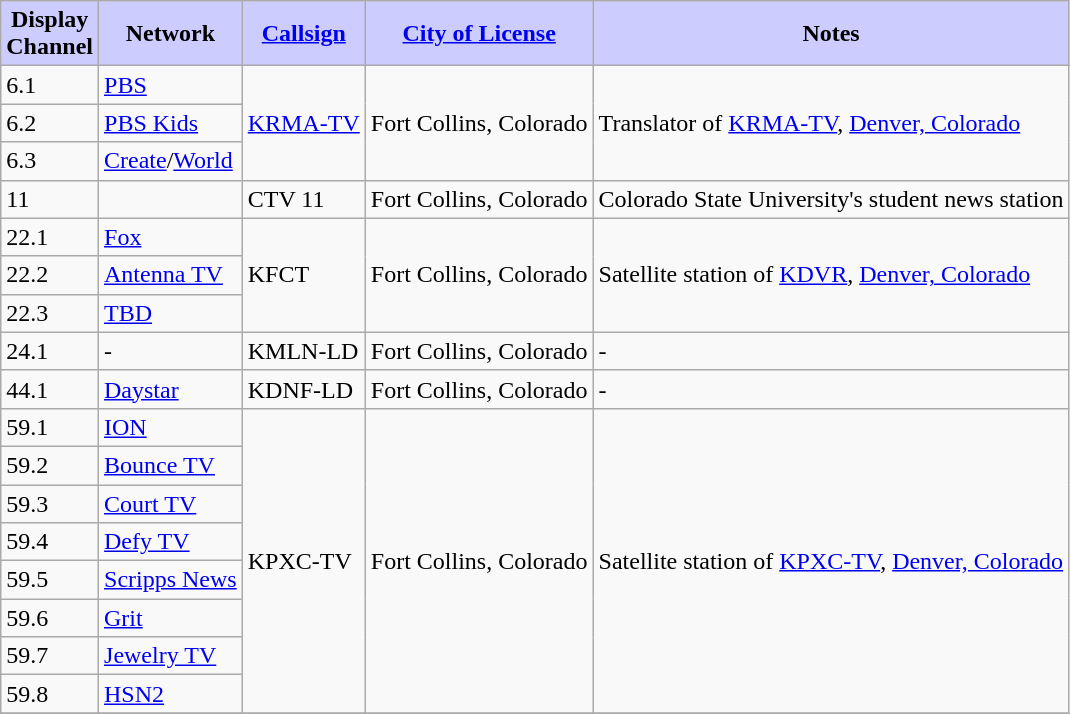<table class="wikitable" border="1">
<tr>
<th style="background:#ccccff;"><strong>Display<br>Channel</strong></th>
<th style="background:#ccccff;"><strong>Network</strong></th>
<th style="background:#ccccff;"><strong><a href='#'>Callsign</a></strong></th>
<th style="background:#ccccff;"><strong><a href='#'>City of License</a></strong></th>
<th style="background:#ccccff;"><strong>Notes</strong></th>
</tr>
<tr>
<td rowspan=1>6.1</td>
<td rowspan=1><a href='#'>PBS</a></td>
<td rowspan=3><a href='#'>KRMA-TV</a></td>
<td rowspan=3>Fort Collins, Colorado</td>
<td rowspan=3>Translator of <a href='#'>KRMA-TV</a>, <a href='#'>Denver, Colorado</a></td>
</tr>
<tr>
<td>6.2</td>
<td><a href='#'>PBS Kids</a></td>
</tr>
<tr>
<td>6.3</td>
<td><a href='#'>Create</a>/<a href='#'>World</a></td>
</tr>
<tr>
<td>11</td>
<td></td>
<td>CTV 11</td>
<td>Fort Collins, Colorado</td>
<td>Colorado State University's student news station</td>
</tr>
<tr>
<td rowspan=1>22.1</td>
<td rowspan=1><a href='#'>Fox</a></td>
<td rowspan=3>KFCT</td>
<td rowspan=3>Fort Collins, Colorado</td>
<td rowspan=3>Satellite station of <a href='#'>KDVR</a>, <a href='#'>Denver, Colorado</a></td>
</tr>
<tr>
<td>22.2</td>
<td><a href='#'>Antenna TV</a></td>
</tr>
<tr>
<td>22.3</td>
<td><a href='#'>TBD</a></td>
</tr>
<tr>
<td>24.1</td>
<td>-</td>
<td>KMLN-LD</td>
<td>Fort Collins, Colorado</td>
<td>-</td>
</tr>
<tr>
<td>44.1</td>
<td><a href='#'>Daystar</a></td>
<td>KDNF-LD</td>
<td>Fort Collins, Colorado</td>
<td>-</td>
</tr>
<tr>
<td rowspan=1>59.1</td>
<td rowspan=1><a href='#'>ION</a></td>
<td rowspan=8>KPXC-TV</td>
<td rowspan=8>Fort Collins, Colorado</td>
<td rowspan=8>Satellite station of <a href='#'>KPXC-TV</a>, <a href='#'>Denver, Colorado</a></td>
</tr>
<tr>
<td>59.2</td>
<td><a href='#'>Bounce TV</a></td>
</tr>
<tr>
<td>59.3</td>
<td><a href='#'>Court TV</a></td>
</tr>
<tr>
<td>59.4</td>
<td><a href='#'>Defy TV</a></td>
</tr>
<tr>
<td>59.5</td>
<td><a href='#'>Scripps News</a></td>
</tr>
<tr>
<td>59.6</td>
<td><a href='#'>Grit</a></td>
</tr>
<tr>
<td>59.7</td>
<td><a href='#'>Jewelry TV</a></td>
</tr>
<tr>
<td>59.8</td>
<td><a href='#'>HSN2</a></td>
</tr>
<tr>
</tr>
</table>
